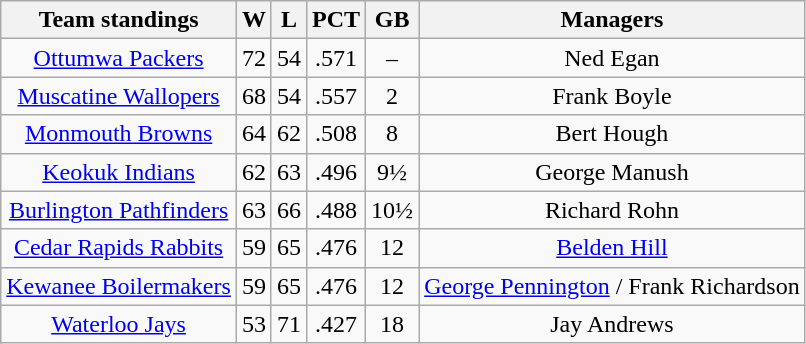<table class="wikitable" style="text-align:center">
<tr>
<th>Team standings</th>
<th>W</th>
<th>L</th>
<th>PCT</th>
<th>GB</th>
<th>Managers</th>
</tr>
<tr>
<td><a href='#'>Ottumwa Packers</a></td>
<td>72</td>
<td>54</td>
<td>.571</td>
<td>–</td>
<td>Ned Egan</td>
</tr>
<tr>
<td><a href='#'>Muscatine Wallopers</a></td>
<td>68</td>
<td>54</td>
<td>.557</td>
<td>2</td>
<td>Frank Boyle</td>
</tr>
<tr>
<td><a href='#'>Monmouth Browns</a></td>
<td>64</td>
<td>62</td>
<td>.508</td>
<td>8</td>
<td>Bert Hough</td>
</tr>
<tr>
<td><a href='#'>Keokuk Indians</a></td>
<td>62</td>
<td>63</td>
<td>.496</td>
<td>9½</td>
<td>George Manush</td>
</tr>
<tr>
<td><a href='#'>Burlington Pathfinders</a></td>
<td>63</td>
<td>66</td>
<td>.488</td>
<td>10½</td>
<td>Richard Rohn</td>
</tr>
<tr>
<td><a href='#'>Cedar Rapids Rabbits</a></td>
<td>59</td>
<td>65</td>
<td>.476</td>
<td>12</td>
<td><a href='#'>Belden Hill</a></td>
</tr>
<tr>
<td><a href='#'>Kewanee Boilermakers</a></td>
<td>59</td>
<td>65</td>
<td>.476</td>
<td>12</td>
<td><a href='#'>George Pennington</a> / Frank Richardson</td>
</tr>
<tr>
<td><a href='#'>Waterloo Jays</a></td>
<td>53</td>
<td>71</td>
<td>.427</td>
<td>18</td>
<td>Jay Andrews</td>
</tr>
</table>
